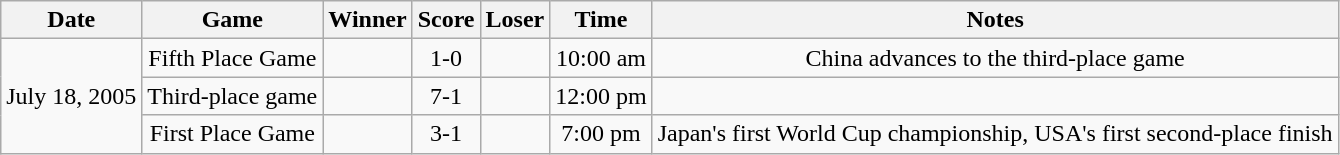<table class="wikitable">
<tr>
<th>Date</th>
<th>Game</th>
<th>Winner</th>
<th>Score</th>
<th>Loser</th>
<th>Time</th>
<th>Notes</th>
</tr>
<tr align=center>
<td rowspan=3>July 18, 2005</td>
<td>Fifth Place Game</td>
<td></td>
<td>1-0</td>
<td></td>
<td>10:00 am</td>
<td>China advances to the third-place game</td>
</tr>
<tr align=center>
<td>Third-place game</td>
<td></td>
<td>7-1</td>
<td></td>
<td>12:00 pm</td>
<td></td>
</tr>
<tr align=center>
<td>First Place Game</td>
<td></td>
<td>3-1</td>
<td></td>
<td>7:00 pm</td>
<td>Japan's first World Cup championship, USA's first second-place finish</td>
</tr>
</table>
